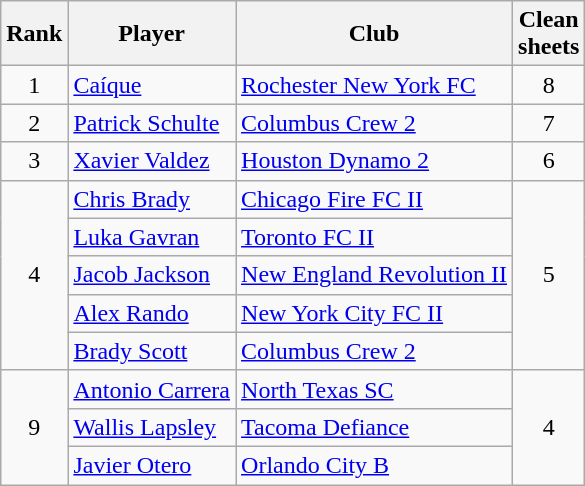<table class="wikitable" style="text-align:center">
<tr>
<th>Rank</th>
<th>Player</th>
<th>Club</th>
<th>Clean<br>sheets</th>
</tr>
<tr>
<td>1</td>
<td align="left"> <a href='#'>Caíque</a></td>
<td align="left"><a href='#'>Rochester New York FC</a></td>
<td>8</td>
</tr>
<tr>
<td>2</td>
<td align="left"> <a href='#'>Patrick Schulte</a></td>
<td align="left"><a href='#'>Columbus Crew 2</a></td>
<td>7</td>
</tr>
<tr>
<td>3</td>
<td align="left"> <a href='#'>Xavier Valdez</a></td>
<td align="left"><a href='#'>Houston Dynamo 2</a></td>
<td>6</td>
</tr>
<tr>
<td rowspan="5">4</td>
<td align="left"> <a href='#'>Chris Brady</a></td>
<td align="left"><a href='#'>Chicago Fire FC II</a></td>
<td rowspan="5">5</td>
</tr>
<tr>
<td align="left"> <a href='#'>Luka Gavran</a></td>
<td align="left"><a href='#'>Toronto FC II</a></td>
</tr>
<tr>
<td align="left"> <a href='#'>Jacob Jackson</a></td>
<td align="left"><a href='#'>New England Revolution II</a></td>
</tr>
<tr>
<td align="left"> <a href='#'>Alex Rando</a></td>
<td align="left"><a href='#'>New York City FC II</a></td>
</tr>
<tr>
<td align="left"> <a href='#'>Brady Scott</a></td>
<td align="left"><a href='#'>Columbus Crew 2</a></td>
</tr>
<tr>
<td rowspan="3">9</td>
<td align="left"> <a href='#'>Antonio Carrera</a></td>
<td align="left"><a href='#'>North Texas SC</a></td>
<td rowspan="3">4</td>
</tr>
<tr>
<td align="left"> <a href='#'>Wallis Lapsley</a></td>
<td align="left"><a href='#'>Tacoma Defiance</a></td>
</tr>
<tr>
<td align="left"> <a href='#'>Javier Otero</a></td>
<td align="left"><a href='#'>Orlando City B</a></td>
</tr>
</table>
